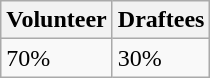<table class="wikitable">
<tr>
<th>Volunteer</th>
<th>Draftees</th>
</tr>
<tr>
<td>70%</td>
<td>30%</td>
</tr>
</table>
